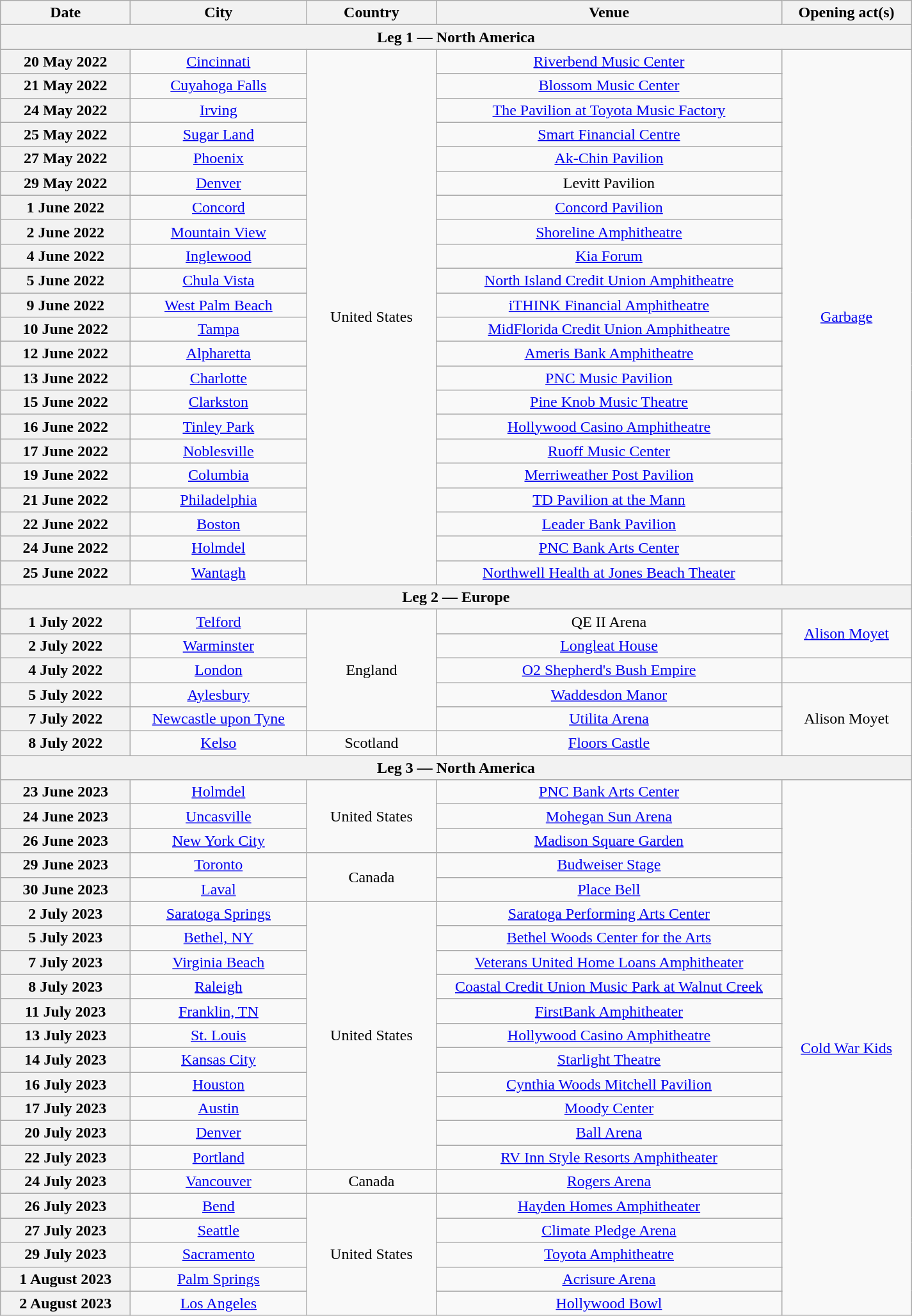<table class="wikitable plainrowheaders" style="text-align:center;">
<tr>
<th scope="col" style="width:8em;">Date</th>
<th scope="col" style="width:11em;">City</th>
<th scope="col" style="width:8em;">Country</th>
<th scope="col" style="width:22em;">Venue</th>
<th scope="col" style="width:8em;">Opening act(s)</th>
</tr>
<tr>
<th colspan="5">Leg 1 — North America</th>
</tr>
<tr>
<th scope="row">20 May 2022</th>
<td><a href='#'>Cincinnati</a></td>
<td rowspan="22">United States</td>
<td><a href='#'>Riverbend Music Center</a></td>
<td rowspan="22"><a href='#'>Garbage</a></td>
</tr>
<tr>
<th scope="row">21 May 2022</th>
<td><a href='#'>Cuyahoga Falls</a></td>
<td><a href='#'>Blossom Music Center</a></td>
</tr>
<tr>
<th scope="row">24 May 2022</th>
<td><a href='#'>Irving</a></td>
<td><a href='#'>The Pavilion at Toyota Music Factory</a></td>
</tr>
<tr>
<th scope="row">25 May 2022</th>
<td><a href='#'>Sugar Land</a></td>
<td><a href='#'>Smart Financial Centre</a></td>
</tr>
<tr>
<th scope="row">27 May 2022</th>
<td><a href='#'>Phoenix</a></td>
<td><a href='#'>Ak-Chin Pavilion</a></td>
</tr>
<tr>
<th scope="row">29 May 2022</th>
<td><a href='#'>Denver</a></td>
<td>Levitt Pavilion</td>
</tr>
<tr>
<th scope="row">1 June 2022</th>
<td><a href='#'>Concord</a></td>
<td><a href='#'>Concord Pavilion</a></td>
</tr>
<tr>
<th scope="row">2 June 2022</th>
<td><a href='#'>Mountain View</a></td>
<td><a href='#'>Shoreline Amphitheatre</a></td>
</tr>
<tr>
<th scope="row">4 June 2022</th>
<td><a href='#'>Inglewood</a></td>
<td><a href='#'>Kia Forum</a></td>
</tr>
<tr>
<th scope="row">5 June 2022</th>
<td><a href='#'>Chula Vista</a></td>
<td><a href='#'>North Island Credit Union Amphitheatre</a></td>
</tr>
<tr>
<th scope="row">9 June 2022</th>
<td><a href='#'>West Palm Beach</a></td>
<td><a href='#'>iTHINK Financial Amphitheatre</a></td>
</tr>
<tr>
<th scope="row">10 June 2022</th>
<td><a href='#'>Tampa</a></td>
<td><a href='#'>MidFlorida Credit Union Amphitheatre</a></td>
</tr>
<tr>
<th scope="row">12 June 2022</th>
<td><a href='#'>Alpharetta</a></td>
<td><a href='#'>Ameris Bank Amphitheatre</a></td>
</tr>
<tr>
<th scope="row">13 June 2022</th>
<td><a href='#'>Charlotte</a></td>
<td><a href='#'>PNC Music Pavilion</a></td>
</tr>
<tr>
<th scope="row">15 June 2022</th>
<td><a href='#'>Clarkston</a></td>
<td><a href='#'>Pine Knob Music Theatre</a></td>
</tr>
<tr>
<th scope="row">16 June 2022</th>
<td><a href='#'>Tinley Park</a></td>
<td><a href='#'>Hollywood Casino Amphitheatre</a></td>
</tr>
<tr>
<th scope="row">17 June 2022</th>
<td><a href='#'>Noblesville</a></td>
<td><a href='#'>Ruoff Music Center</a></td>
</tr>
<tr>
<th scope="row">19 June 2022</th>
<td><a href='#'>Columbia</a></td>
<td><a href='#'>Merriweather Post Pavilion</a></td>
</tr>
<tr>
<th scope="row">21 June 2022</th>
<td><a href='#'>Philadelphia</a></td>
<td><a href='#'>TD Pavilion at the Mann</a></td>
</tr>
<tr>
<th scope="row">22 June 2022</th>
<td><a href='#'>Boston</a></td>
<td><a href='#'>Leader Bank Pavilion</a></td>
</tr>
<tr>
<th scope="row">24 June 2022</th>
<td><a href='#'>Holmdel</a></td>
<td><a href='#'>PNC Bank Arts Center</a></td>
</tr>
<tr>
<th scope="row">25 June 2022</th>
<td><a href='#'>Wantagh</a></td>
<td><a href='#'>Northwell Health at Jones Beach Theater</a></td>
</tr>
<tr>
<th colspan="5">Leg 2 — Europe</th>
</tr>
<tr>
<th scope="row">1 July 2022</th>
<td><a href='#'>Telford</a></td>
<td rowspan="5">England</td>
<td>QE II Arena</td>
<td rowspan="2"><a href='#'>Alison Moyet</a></td>
</tr>
<tr>
<th scope="row">2 July 2022</th>
<td><a href='#'>Warminster</a></td>
<td><a href='#'>Longleat House</a></td>
</tr>
<tr>
<th scope="row">4 July 2022</th>
<td><a href='#'>London</a></td>
<td><a href='#'>O2 Shepherd's Bush Empire</a></td>
<td></td>
</tr>
<tr>
<th scope="row">5 July 2022</th>
<td><a href='#'>Aylesbury</a></td>
<td><a href='#'>Waddesdon Manor</a></td>
<td rowspan="3">Alison Moyet</td>
</tr>
<tr>
<th scope="row">7 July 2022</th>
<td><a href='#'>Newcastle upon Tyne</a></td>
<td><a href='#'>Utilita Arena</a></td>
</tr>
<tr>
<th scope="row">8 July 2022</th>
<td><a href='#'>Kelso</a></td>
<td>Scotland</td>
<td><a href='#'>Floors Castle</a></td>
</tr>
<tr>
<th colspan="5">Leg 3 — North America</th>
</tr>
<tr>
<th scope="row">23 June 2023</th>
<td><a href='#'>Holmdel</a></td>
<td rowspan="3">United States</td>
<td><a href='#'>PNC Bank Arts Center</a></td>
<td rowspan="23"><a href='#'>Cold War Kids</a></td>
</tr>
<tr>
<th scope="row">24 June 2023</th>
<td><a href='#'>Uncasville</a></td>
<td><a href='#'>Mohegan Sun Arena</a></td>
</tr>
<tr>
<th scope="row">26 June 2023</th>
<td><a href='#'>New York City</a></td>
<td><a href='#'>Madison Square Garden</a></td>
</tr>
<tr>
<th scope="row">29 June 2023</th>
<td><a href='#'>Toronto</a></td>
<td rowspan="2">Canada</td>
<td><a href='#'>Budweiser Stage</a></td>
</tr>
<tr>
<th scope="row">30 June 2023</th>
<td><a href='#'>Laval</a></td>
<td><a href='#'>Place Bell</a></td>
</tr>
<tr>
<th scope="row">2 July 2023</th>
<td><a href='#'>Saratoga Springs</a></td>
<td rowspan="11">United States</td>
<td><a href='#'>Saratoga Performing Arts Center</a></td>
</tr>
<tr>
<th scope="row">5 July 2023</th>
<td><a href='#'>Bethel, NY</a></td>
<td><a href='#'>Bethel Woods Center for the Arts</a></td>
</tr>
<tr>
<th scope="row">7 July 2023</th>
<td><a href='#'>Virginia Beach</a></td>
<td><a href='#'>Veterans United Home Loans Amphitheater</a></td>
</tr>
<tr>
<th scope="row">8 July 2023</th>
<td><a href='#'>Raleigh</a></td>
<td><a href='#'>Coastal Credit Union Music Park at Walnut Creek</a></td>
</tr>
<tr>
<th scope="row">11 July 2023</th>
<td><a href='#'>Franklin, TN</a></td>
<td><a href='#'>FirstBank Amphitheater</a></td>
</tr>
<tr>
<th scope="row">13 July 2023</th>
<td><a href='#'>St. Louis</a></td>
<td><a href='#'>Hollywood Casino Amphitheatre</a></td>
</tr>
<tr>
<th scope="row">14 July 2023</th>
<td><a href='#'>Kansas City</a></td>
<td><a href='#'>Starlight Theatre</a></td>
</tr>
<tr>
<th scope="row">16 July 2023</th>
<td><a href='#'>Houston</a></td>
<td><a href='#'>Cynthia Woods Mitchell Pavilion</a></td>
</tr>
<tr>
<th scope="row">17 July 2023</th>
<td><a href='#'>Austin</a></td>
<td><a href='#'>Moody Center</a></td>
</tr>
<tr>
<th scope="row">20 July 2023</th>
<td><a href='#'>Denver</a></td>
<td><a href='#'>Ball Arena</a></td>
</tr>
<tr>
<th scope="row">22 July 2023</th>
<td><a href='#'>Portland</a></td>
<td><a href='#'>RV Inn Style Resorts Amphitheater</a></td>
</tr>
<tr>
<th scope="row">24 July 2023</th>
<td><a href='#'>Vancouver</a></td>
<td rowspan="1">Canada</td>
<td><a href='#'>Rogers Arena</a></td>
</tr>
<tr>
<th scope="row">26 July 2023</th>
<td><a href='#'>Bend</a></td>
<td rowspan="5">United States</td>
<td><a href='#'>Hayden Homes Amphitheater</a></td>
</tr>
<tr>
<th scope="row">27 July 2023</th>
<td><a href='#'>Seattle</a></td>
<td><a href='#'>Climate Pledge Arena</a></td>
</tr>
<tr>
<th scope="row">29 July 2023</th>
<td><a href='#'>Sacramento</a></td>
<td><a href='#'>Toyota Amphitheatre</a></td>
</tr>
<tr>
<th scope="row">1 August 2023</th>
<td><a href='#'>Palm Springs</a></td>
<td><a href='#'>Acrisure Arena</a></td>
</tr>
<tr>
<th scope="row">2 August 2023</th>
<td><a href='#'>Los Angeles</a></td>
<td><a href='#'>Hollywood Bowl</a></td>
</tr>
</table>
